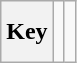<table class="wikitable" style="height:2.6em">
<tr>
<th>Key</th>
<td></td>
<td></td>
</tr>
</table>
